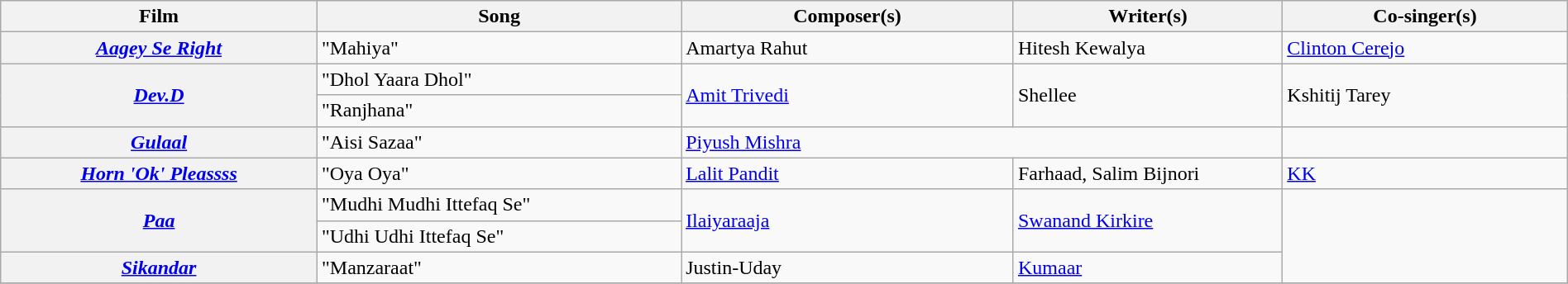<table class="wikitable plainrowheaders" width="100%" textcolor:#000;">
<tr>
<th scope="col" width=20%><strong>Film</strong></th>
<th scope="col" width=23%><strong>Song</strong></th>
<th scope="col" width=21%><strong>Composer(s)</strong></th>
<th scope="col" width=17%><strong>Writer(s)</strong></th>
<th scope="col" width=18%><strong>Co-singer(s)</strong></th>
</tr>
<tr>
<th><em><a href='#'>Aagey Se Right</a></em></th>
<td>"Mahiya"</td>
<td>Amartya Rahut</td>
<td>Hitesh Kewalya</td>
<td><a href='#'>Clinton Cerejo</a></td>
</tr>
<tr>
<th rowspan="2"><em><a href='#'>Dev.D</a></em></th>
<td>"Dhol Yaara Dhol"</td>
<td rowspan="2"><a href='#'>Amit Trivedi</a></td>
<td rowspan="2">Shellee</td>
<td rowspan="2">Kshitij Tarey</td>
</tr>
<tr>
<td>"Ranjhana"</td>
</tr>
<tr>
<th><em><a href='#'>Gulaal</a></em></th>
<td>"Aisi Sazaa"</td>
<td colspan="2"><a href='#'>Piyush Mishra</a></td>
<td></td>
</tr>
<tr>
<th><em><a href='#'>Horn 'Ok' Pleassss</a></em></th>
<td>"Oya Oya"</td>
<td><a href='#'>Lalit Pandit</a></td>
<td>Farhaad, Salim Bijnori</td>
<td><a href='#'>KK</a></td>
</tr>
<tr>
<th rowspan="2"><em><a href='#'>Paa</a></em></th>
<td>"Mudhi Mudhi Ittefaq Se"</td>
<td rowspan="2"><a href='#'>Ilaiyaraaja</a></td>
<td rowspan="2"><a href='#'>Swanand Kirkire</a></td>
<td rowspan="3"></td>
</tr>
<tr>
<td>"Udhi Udhi Ittefaq Se"</td>
</tr>
<tr>
<th><em><a href='#'>Sikandar</a></em></th>
<td>"Manzaraat"</td>
<td>Justin-Uday</td>
<td><a href='#'>Kumaar</a></td>
</tr>
<tr>
</tr>
</table>
